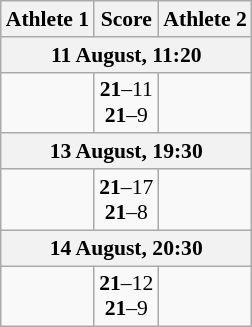<table class="wikitable" style="text-align: center; font-size:90% ">
<tr>
<th align="right">Athlete 1</th>
<th>Score</th>
<th align="left">Athlete 2</th>
</tr>
<tr>
<th colspan=3>11 August, 11:20</th>
</tr>
<tr>
<td align=right><strong></strong></td>
<td align=center><strong>21</strong>–11<br><strong>21</strong>–9</td>
<td align=left></td>
</tr>
<tr>
<th colspan=3>13 August, 19:30</th>
</tr>
<tr>
<td align=right><strong></strong></td>
<td align=center><strong>21</strong>–17<br><strong>21</strong>–8</td>
<td align=left></td>
</tr>
<tr>
<th colspan=3>14 August, 20:30</th>
</tr>
<tr>
<td align=right><strong></strong></td>
<td align=center><strong>21</strong>–12<br><strong>21</strong>–9</td>
<td align=left></td>
</tr>
</table>
